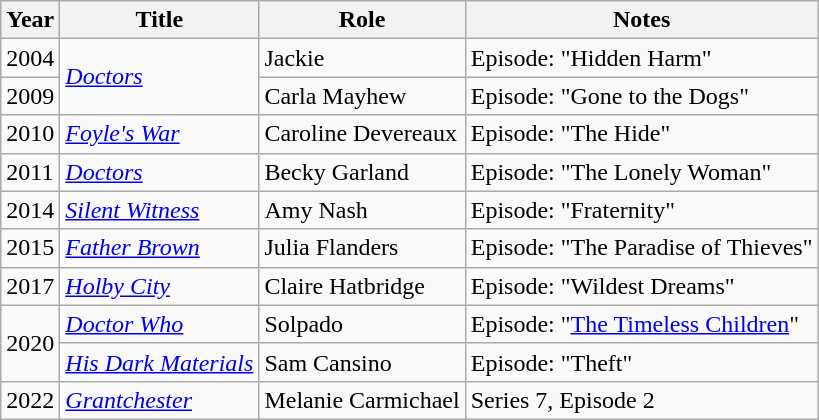<table class="wikitable">
<tr>
<th>Year</th>
<th>Title</th>
<th>Role</th>
<th>Notes</th>
</tr>
<tr>
<td>2004</td>
<td rowspan="2"><em><a href='#'>Doctors</a></em></td>
<td>Jackie</td>
<td>Episode: "Hidden Harm"</td>
</tr>
<tr>
<td>2009</td>
<td>Carla Mayhew</td>
<td>Episode: "Gone to the Dogs"</td>
</tr>
<tr>
<td>2010</td>
<td><em><a href='#'>Foyle's War</a></em></td>
<td>Caroline Devereaux</td>
<td>Episode: "The Hide"</td>
</tr>
<tr>
<td>2011</td>
<td><em><a href='#'>Doctors</a></em></td>
<td>Becky Garland</td>
<td>Episode: "The Lonely Woman"</td>
</tr>
<tr>
<td>2014</td>
<td><em><a href='#'>Silent Witness</a></em></td>
<td>Amy Nash</td>
<td>Episode: "Fraternity"</td>
</tr>
<tr>
<td>2015</td>
<td><em><a href='#'>Father Brown</a></em></td>
<td>Julia Flanders</td>
<td>Episode: "The Paradise of Thieves"</td>
</tr>
<tr>
<td>2017</td>
<td><em><a href='#'>Holby City</a></em></td>
<td>Claire Hatbridge</td>
<td>Episode: "Wildest Dreams"</td>
</tr>
<tr>
<td rowspan="2">2020</td>
<td><em><a href='#'>Doctor Who</a></em></td>
<td>Solpado</td>
<td>Episode: "<a href='#'>The Timeless Children</a>"</td>
</tr>
<tr>
<td><em><a href='#'>His Dark Materials</a></em></td>
<td>Sam Cansino</td>
<td>Episode: "Theft"</td>
</tr>
<tr>
<td rowspan="2">2022</td>
<td><em><a href='#'>Grantchester</a></em></td>
<td>Melanie Carmichael</td>
<td>Series 7, Episode 2</td>
</tr>
</table>
